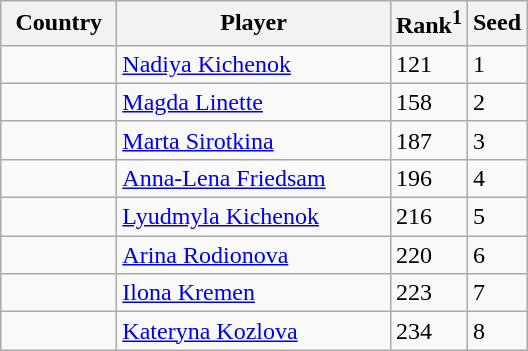<table class="sortable wikitable">
<tr>
<th width="70">Country</th>
<th width="175">Player</th>
<th>Rank<sup>1</sup></th>
<th>Seed</th>
</tr>
<tr>
<td></td>
<td><a href='#'>Nadiya Kichenok</a></td>
<td>121</td>
<td>1</td>
</tr>
<tr>
<td></td>
<td><a href='#'>Magda Linette</a></td>
<td>158</td>
<td>2</td>
</tr>
<tr>
<td></td>
<td><a href='#'>Marta Sirotkina</a></td>
<td>187</td>
<td>3</td>
</tr>
<tr>
<td></td>
<td><a href='#'>Anna-Lena Friedsam</a></td>
<td>196</td>
<td>4</td>
</tr>
<tr>
<td></td>
<td><a href='#'>Lyudmyla Kichenok</a></td>
<td>216</td>
<td>5</td>
</tr>
<tr>
<td></td>
<td><a href='#'>Arina Rodionova</a></td>
<td>220</td>
<td>6</td>
</tr>
<tr>
<td></td>
<td><a href='#'>Ilona Kremen</a></td>
<td>223</td>
<td>7</td>
</tr>
<tr>
<td></td>
<td><a href='#'>Kateryna Kozlova</a></td>
<td>234</td>
<td>8</td>
</tr>
</table>
